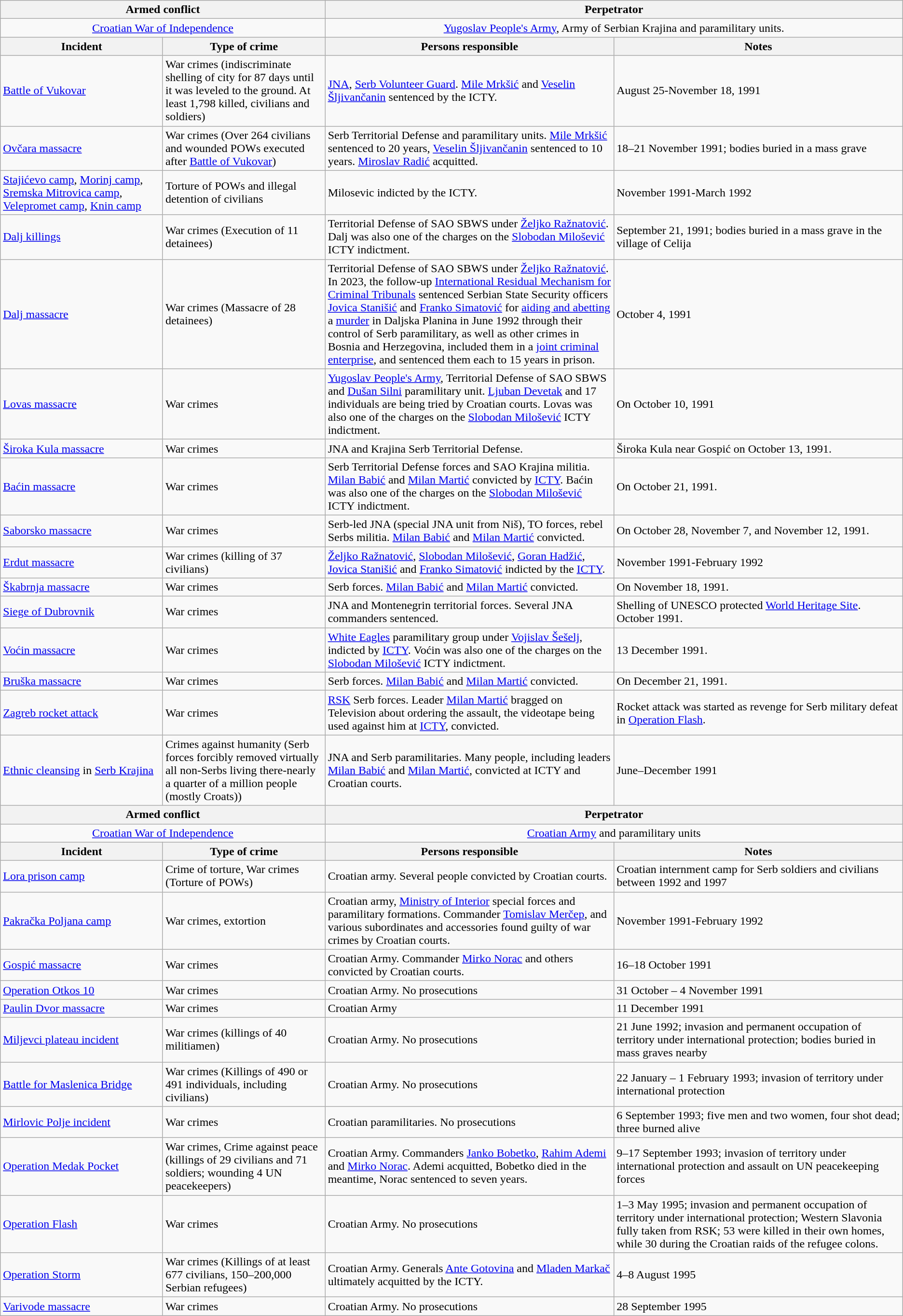<table class="wikitable">
<tr>
<th colspan="2">Armed conflict</th>
<th colspan="2">Perpetrator</th>
</tr>
<tr style="text-align:center;">
<td colspan="2"><a href='#'>Croatian War of Independence</a></td>
<td colspan="2"><a href='#'>Yugoslav People's Army</a>, Army of Serbian Krajina and paramilitary units.</td>
</tr>
<tr>
<th>Incident</th>
<th>Type of crime</th>
<th>Persons responsible</th>
<th>Notes</th>
</tr>
<tr>
<td><a href='#'>Battle of Vukovar</a></td>
<td>War crimes (indiscriminate shelling of city for 87 days until it was leveled to the ground. At least 1,798 killed, civilians and soldiers)</td>
<td><a href='#'>JNA</a>, <a href='#'>Serb Volunteer Guard</a>. <a href='#'>Mile Mrkšić</a> and <a href='#'>Veselin Šljivančanin</a> sentenced by the ICTY.</td>
<td>August 25-November 18, 1991</td>
</tr>
<tr>
<td><a href='#'>Ovčara massacre</a></td>
<td>War crimes (Over 264 civilians and wounded POWs executed after <a href='#'>Battle of Vukovar</a>)</td>
<td>Serb Territorial Defense and paramilitary units. <a href='#'>Mile Mrkšić</a> sentenced to 20 years, <a href='#'>Veselin Šljivančanin</a> sentenced to 10 years. <a href='#'>Miroslav Radić</a> acquitted.</td>
<td>18–21 November 1991; bodies buried in a mass grave</td>
</tr>
<tr>
<td><a href='#'>Stajićevo camp</a>, <a href='#'>Morinj camp</a>, <a href='#'>Sremska Mitrovica camp</a>, <a href='#'>Velepromet camp</a>, <a href='#'>Knin camp</a></td>
<td>Torture of POWs and illegal detention of civilians</td>
<td>Milosevic indicted by the ICTY.</td>
<td>November 1991-March 1992</td>
</tr>
<tr>
<td><a href='#'>Dalj killings</a></td>
<td>War crimes (Execution of 11 detainees)</td>
<td>Territorial Defense of SAO SBWS under <a href='#'>Željko Ražnatović</a>. Dalj was also one of the charges on the <a href='#'>Slobodan Milošević</a> ICTY indictment.</td>
<td>September 21, 1991; bodies buried in a mass grave in the village of Celija</td>
</tr>
<tr>
<td><a href='#'>Dalj massacre</a></td>
<td>War crimes (Massacre of 28 detainees)</td>
<td>Territorial Defense of SAO SBWS under <a href='#'>Željko Ražnatović</a>. In 2023, the follow-up <a href='#'>International Residual Mechanism for Criminal Tribunals</a> sentenced Serbian State Security officers <a href='#'>Jovica Stanišić</a> and <a href='#'>Franko Simatović</a> for <a href='#'>aiding and abetting</a> a <a href='#'>murder</a> in Daljska Planina in June 1992 through their control of Serb paramilitary, as well as other crimes in Bosnia and Herzegovina, included them in a <a href='#'>joint criminal enterprise</a>, and sentenced them each to 15 years in prison.</td>
<td>October 4, 1991</td>
</tr>
<tr>
<td><a href='#'>Lovas massacre</a></td>
<td>War crimes</td>
<td><a href='#'>Yugoslav People's Army</a>, Territorial Defense of SAO SBWS and <a href='#'>Dušan Silni</a> paramilitary unit. <a href='#'>Ljuban Devetak</a> and 17 individuals are being tried by Croatian courts. Lovas was also one of the charges on the <a href='#'>Slobodan Milošević</a> ICTY indictment.</td>
<td>On October 10, 1991</td>
</tr>
<tr>
<td><a href='#'>Široka Kula massacre</a></td>
<td>War crimes</td>
<td>JNA and Krajina Serb Territorial Defense.</td>
<td>Široka Kula near Gospić on October 13, 1991.</td>
</tr>
<tr>
<td><a href='#'>Baćin massacre</a></td>
<td>War crimes</td>
<td>Serb Territorial Defense forces and SAO Krajina militia. <a href='#'>Milan Babić</a> and <a href='#'>Milan Martić</a> convicted by <a href='#'>ICTY</a>. Baćin was also one of the charges on the <a href='#'>Slobodan Milošević</a> ICTY indictment.</td>
<td>On October 21, 1991.</td>
</tr>
<tr>
<td><a href='#'>Saborsko massacre</a></td>
<td>War crimes</td>
<td>Serb-led JNA (special JNA unit from Niš), TO forces, rebel Serbs militia. <a href='#'>Milan Babić</a> and <a href='#'>Milan Martić</a> convicted.</td>
<td>On October 28, November 7, and November 12, 1991.</td>
</tr>
<tr>
<td><a href='#'>Erdut massacre</a></td>
<td>War crimes (killing of 37 civilians)</td>
<td><a href='#'>Željko Ražnatović</a>, <a href='#'>Slobodan Milošević</a>, <a href='#'>Goran Hadžić</a>, <a href='#'>Jovica Stanišić</a> and <a href='#'>Franko Simatović</a> indicted by the <a href='#'>ICTY</a>.</td>
<td>November 1991-February 1992</td>
</tr>
<tr>
<td><a href='#'>Škabrnja massacre</a></td>
<td>War crimes</td>
<td>Serb forces. <a href='#'>Milan Babić</a> and <a href='#'>Milan Martić</a> convicted.</td>
<td>On November 18, 1991.</td>
</tr>
<tr>
<td><a href='#'>Siege of Dubrovnik</a></td>
<td>War crimes</td>
<td>JNA and Montenegrin territorial forces. Several JNA commanders sentenced.</td>
<td>Shelling of UNESCO protected <a href='#'>World Heritage Site</a>. October 1991.</td>
</tr>
<tr>
<td><a href='#'>Voćin massacre</a></td>
<td>War crimes</td>
<td><a href='#'>White Eagles</a> paramilitary group under <a href='#'>Vojislav Šešelj</a>, indicted by <a href='#'>ICTY</a>. Voćin was also one of the charges on the <a href='#'>Slobodan Milošević</a> ICTY indictment.</td>
<td>13 December 1991.</td>
</tr>
<tr>
<td><a href='#'>Bruška massacre</a></td>
<td>War crimes</td>
<td>Serb forces. <a href='#'>Milan Babić</a> and <a href='#'>Milan Martić</a> convicted.</td>
<td>On December 21, 1991.</td>
</tr>
<tr>
<td><a href='#'>Zagreb rocket attack</a></td>
<td>War crimes</td>
<td><a href='#'>RSK</a> Serb forces. Leader <a href='#'>Milan Martić</a> bragged on Television about ordering the assault, the videotape being used against him at <a href='#'>ICTY</a>, convicted.</td>
<td>Rocket attack was started as revenge for Serb military defeat in <a href='#'>Operation Flash</a>.</td>
</tr>
<tr>
<td><a href='#'>Ethnic cleansing</a> in <a href='#'>Serb Krajina</a></td>
<td>Crimes against humanity (Serb forces forcibly removed virtually all non-Serbs living there-nearly a quarter of a million people (mostly Croats))</td>
<td>JNA and Serb paramilitaries. Many people, including leaders <a href='#'>Milan Babić</a> and <a href='#'>Milan Martić</a>, convicted at ICTY and Croatian courts.</td>
<td>June–December 1991</td>
</tr>
<tr>
<th colspan="2" style="text-align:center;">Armed conflict</th>
<th colspan="2" style="text-align:center;">Perpetrator</th>
</tr>
<tr style="text-align:center;">
<td colspan="2"><a href='#'>Croatian War of Independence</a></td>
<td colspan="2" style="text-align:center;"><a href='#'>Croatian Army</a> and paramilitary units</td>
</tr>
<tr>
<th>Incident</th>
<th>Type of crime</th>
<th>Persons responsible</th>
<th>Notes</th>
</tr>
<tr>
<td style="width:18%;"><a href='#'>Lora prison camp</a></td>
<td style="width:18%;">Crime of torture, War crimes (Torture of POWs)</td>
<td style="width:32%;">Croatian army. Several people convicted by Croatian courts. </td>
<td style="width:32%;">Croatian internment camp for Serb soldiers and civilians between 1992 and 1997</td>
</tr>
<tr>
<td><a href='#'>Pakračka Poljana camp</a></td>
<td>War crimes, extortion</td>
<td>Croatian army, <a href='#'>Ministry of Interior</a> special forces and paramilitary formations. Commander <a href='#'>Tomislav Merčep</a>, and various subordinates and accessories found guilty of war crimes by Croatian courts.</td>
<td>November 1991-February 1992</td>
</tr>
<tr>
<td><a href='#'>Gospić massacre</a></td>
<td>War crimes</td>
<td>Croatian Army. Commander <a href='#'>Mirko Norac</a> and others convicted by Croatian courts.</td>
<td>16–18 October 1991</td>
</tr>
<tr>
<td><a href='#'>Operation Otkos 10</a></td>
<td>War crimes</td>
<td>Croatian Army. No prosecutions</td>
<td>31 October – 4 November 1991</td>
</tr>
<tr>
<td><a href='#'>Paulin Dvor massacre</a></td>
<td>War crimes</td>
<td>Croatian Army</td>
<td>11 December 1991</td>
</tr>
<tr>
<td><a href='#'>Miljevci plateau incident</a></td>
<td>War crimes (killings of 40 militiamen)</td>
<td>Croatian Army. No prosecutions</td>
<td>21 June 1992; invasion and permanent occupation of territory under international protection; bodies buried in mass graves nearby</td>
</tr>
<tr>
<td><a href='#'>Battle for Maslenica Bridge</a></td>
<td>War crimes (Killings of 490 or 491 individuals, including civilians)</td>
<td>Croatian Army. No prosecutions</td>
<td>22 January – 1 February 1993; invasion of territory under international protection</td>
</tr>
<tr>
<td><a href='#'>Mirlovic Polje incident</a></td>
<td>War crimes</td>
<td>Croatian paramilitaries. No prosecutions</td>
<td>6 September 1993; five men and two women, four shot dead; three burned alive</td>
</tr>
<tr>
<td><a href='#'>Operation Medak Pocket</a></td>
<td>War crimes, Crime against peace (killings of 29 civilians and 71 soldiers; wounding 4 UN peacekeepers)</td>
<td>Croatian Army. Commanders <a href='#'>Janko Bobetko</a>, <a href='#'>Rahim Ademi</a> and <a href='#'>Mirko Norac</a>. Ademi acquitted, Bobetko died in the meantime, Norac sentenced to seven years.</td>
<td>9–17 September 1993; invasion of territory under international protection and assault on UN peacekeeping forces</td>
</tr>
<tr>
<td><a href='#'>Operation Flash</a></td>
<td>War crimes</td>
<td>Croatian Army. No prosecutions</td>
<td>1–3 May 1995; invasion and permanent occupation of territory under international protection; Western Slavonia fully taken from RSK; 53 were killed in their own homes, while 30 during the Croatian raids of the refugee colons.</td>
</tr>
<tr>
<td><a href='#'>Operation Storm</a></td>
<td>War crimes (Killings of at least 677 civilians, 150–200,000 Serbian refugees)</td>
<td>Croatian Army. Generals <a href='#'>Ante Gotovina</a> and <a href='#'>Mladen Markač</a> ultimately acquitted by the ICTY.</td>
<td>4–8 August 1995</td>
</tr>
<tr>
<td><a href='#'>Varivode massacre</a></td>
<td>War crimes</td>
<td>Croatian Army. No prosecutions</td>
<td>28 September 1995</td>
</tr>
</table>
